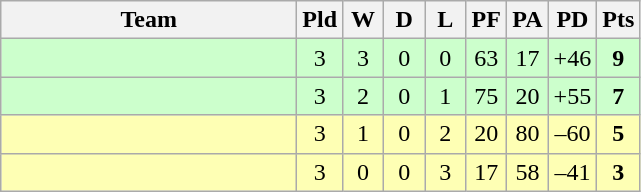<table class="wikitable" style="text-align:center;">
<tr>
<th width=190>Team</th>
<th width=20 abbr="Played">Pld</th>
<th width=20 abbr="Won">W</th>
<th width=20 abbr="Drawn">D</th>
<th width=20 abbr="Lost">L</th>
<th width=20 abbr="Points for">PF</th>
<th width=20 abbr="Points against">PA</th>
<th width=25 abbr="Points difference">PD</th>
<th width=20 abbr="Points">Pts</th>
</tr>
<tr style="background:#ccffcc">
<td align=left></td>
<td>3</td>
<td>3</td>
<td>0</td>
<td>0</td>
<td>63</td>
<td>17</td>
<td>+46</td>
<td><strong>9</strong></td>
</tr>
<tr style="background:#ccffcc">
<td align=left></td>
<td>3</td>
<td>2</td>
<td>0</td>
<td>1</td>
<td>75</td>
<td>20</td>
<td>+55</td>
<td><strong>7</strong></td>
</tr>
<tr style="background:#feffb4">
<td align=left></td>
<td>3</td>
<td>1</td>
<td>0</td>
<td>2</td>
<td>20</td>
<td>80</td>
<td>–60</td>
<td><strong>5</strong></td>
</tr>
<tr style="background:#feffb4">
<td align=left></td>
<td>3</td>
<td>0</td>
<td>0</td>
<td>3</td>
<td>17</td>
<td>58</td>
<td>–41</td>
<td><strong>3</strong></td>
</tr>
</table>
